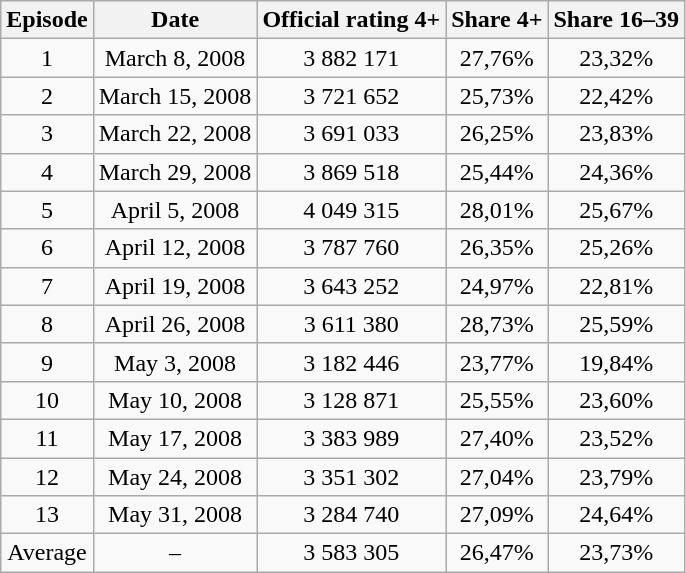<table class="wikitable" style="font-size:100%; text-align:center">
<tr>
<th>Episode</th>
<th>Date</th>
<th>Official rating 4+</th>
<th>Share 4+</th>
<th>Share 16–39</th>
</tr>
<tr>
<td>1</td>
<td>March 8, 2008</td>
<td>3 882 171</td>
<td>27,76%</td>
<td>23,32%</td>
</tr>
<tr>
<td>2</td>
<td>March 15, 2008</td>
<td>3 721 652</td>
<td>25,73%</td>
<td>22,42%</td>
</tr>
<tr>
<td>3</td>
<td>March 22, 2008</td>
<td>3 691 033</td>
<td>26,25%</td>
<td>23,83%</td>
</tr>
<tr>
<td>4</td>
<td>March 29, 2008</td>
<td>3 869 518</td>
<td>25,44%</td>
<td>24,36%</td>
</tr>
<tr>
<td>5</td>
<td>April 5, 2008</td>
<td>4 049 315</td>
<td>28,01%</td>
<td>25,67%</td>
</tr>
<tr>
<td>6</td>
<td>April 12, 2008</td>
<td>3 787 760</td>
<td>26,35%</td>
<td>25,26%</td>
</tr>
<tr>
<td>7</td>
<td>April 19, 2008</td>
<td>3 643 252</td>
<td>24,97%</td>
<td>22,81%</td>
</tr>
<tr>
<td>8</td>
<td>April 26, 2008</td>
<td>3 611 380</td>
<td>28,73%</td>
<td>25,59%</td>
</tr>
<tr>
<td>9</td>
<td>May 3, 2008</td>
<td>3 182 446</td>
<td>23,77%</td>
<td>19,84%</td>
</tr>
<tr>
<td>10</td>
<td>May 10, 2008</td>
<td>3 128 871</td>
<td>25,55%</td>
<td>23,60%</td>
</tr>
<tr>
<td>11</td>
<td>May 17, 2008</td>
<td>3 383 989</td>
<td>27,40%</td>
<td>23,52%</td>
</tr>
<tr>
<td>12</td>
<td>May 24, 2008</td>
<td>3 351 302</td>
<td>27,04%</td>
<td>23,79%</td>
</tr>
<tr>
<td>13</td>
<td>May 31, 2008</td>
<td>3 284 740</td>
<td>27,09%</td>
<td>24,64%</td>
</tr>
<tr>
<td>Average</td>
<td>–</td>
<td>3 583 305</td>
<td>26,47%</td>
<td>23,73%</td>
</tr>
</table>
